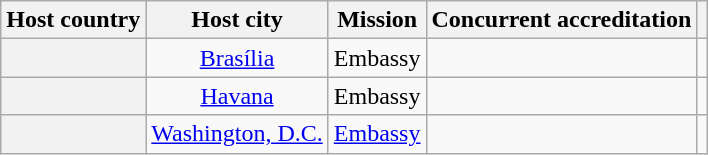<table class="wikitable plainrowheaders" style="text-align:center;">
<tr>
<th scope="col">Host country</th>
<th scope="col">Host city</th>
<th scope="col">Mission</th>
<th scope="col">Concurrent accreditation</th>
<th scope="col"></th>
</tr>
<tr>
<th scope="row"></th>
<td><a href='#'>Brasília</a></td>
<td>Embassy</td>
<td></td>
<td></td>
</tr>
<tr>
<th scope="row"></th>
<td><a href='#'>Havana</a></td>
<td>Embassy</td>
<td></td>
<td></td>
</tr>
<tr>
<th scope="row"></th>
<td><a href='#'>Washington, D.C.</a></td>
<td><a href='#'>Embassy</a></td>
<td></td>
<td></td>
</tr>
</table>
